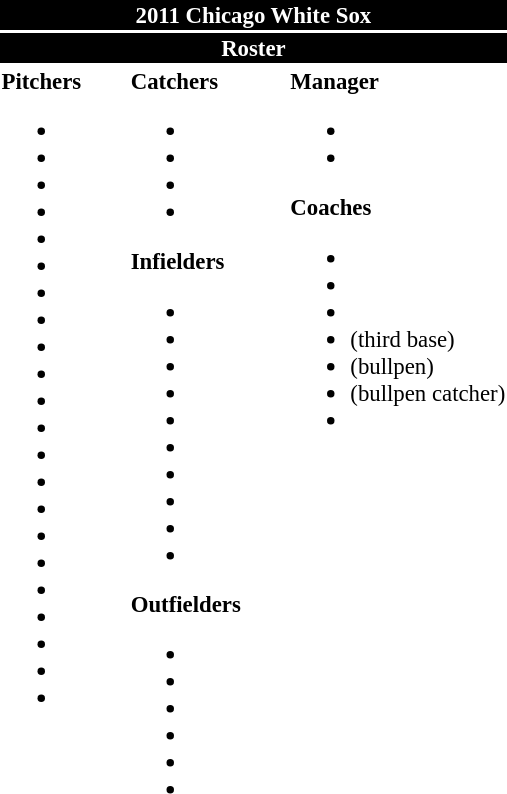<table class="toccolours" style="font-size: 95%;">
<tr>
<th colspan="10" style="background:black; color:#fff; text-align:center;">2011 Chicago White Sox</th>
</tr>
<tr>
<td colspan="10" style="background:black; color:white; text-align:center;"><strong>Roster</strong></td>
</tr>
<tr>
<td valign="top"><strong>Pitchers</strong><br><ul><li></li><li></li><li></li><li></li><li></li><li></li><li></li><li></li><li></li><li></li><li></li><li></li><li></li><li></li><li></li><li></li><li></li><li></li><li></li><li></li><li></li><li></li></ul></td>
<td style="width:25px;"></td>
<td valign="top"><strong>Catchers</strong><br><ul><li></li><li></li><li></li><li></li></ul><strong>Infielders</strong><ul><li></li><li></li><li></li><li></li><li></li><li></li><li></li><li></li><li></li><li></li></ul><strong>Outfielders</strong><ul><li></li><li></li><li></li><li></li><li></li><li></li></ul></td>
<td style="width:25px;"></td>
<td valign="top"><strong>Manager</strong><br><ul><li></li><li></li></ul><strong>Coaches</strong><ul><li></li><li></li><li></li><li> (third base)</li><li> (bullpen)</li><li> (bullpen catcher)</li><li></li></ul></td>
</tr>
</table>
